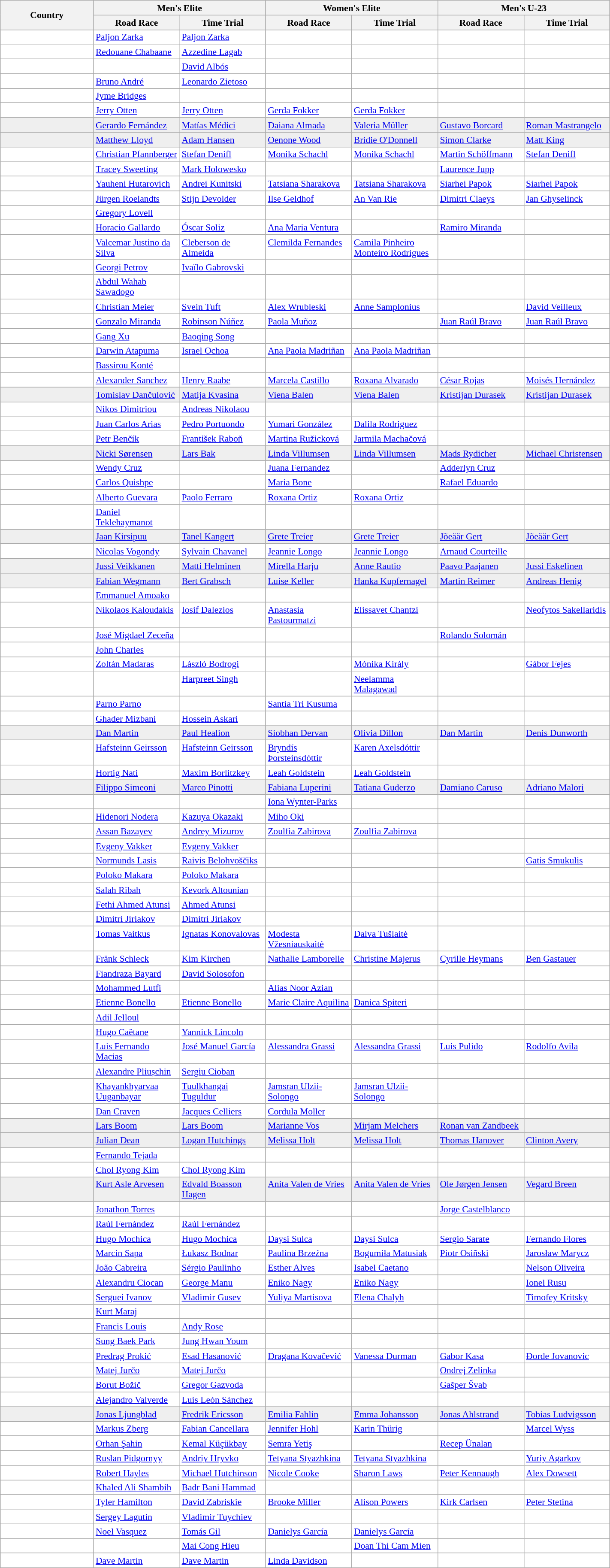<table class="wikitable plainrowheaders" style="background:#fff; font-size:90%; line-height:16px;">
<tr>
<th width="138" rowspan=2>Country</th>
<th width="254" colspan=2>Men's Elite</th>
<th width="254" colspan=2>Women's Elite</th>
<th width="254" colspan=2>Men's U-23</th>
</tr>
<tr>
<th width="127">Road Race</th>
<th width="127">Time Trial</th>
<th width="127">Road Race</th>
<th width="127">Time Trial</th>
<th width="127">Road Race</th>
<th width="127">Time Trial</th>
</tr>
<tr align="left" valign=top>
<td></td>
<td><a href='#'>Paljon Zarka</a></td>
<td><a href='#'>Paljon Zarka</a></td>
<td></td>
<td></td>
<td></td>
<td></td>
</tr>
<tr align="left" valign=top>
<td></td>
<td><a href='#'>Redouane Chabaane</a></td>
<td><a href='#'>Azzedine Lagab</a></td>
<td></td>
<td></td>
<td></td>
<td></td>
</tr>
<tr align="left" valign=top>
<td></td>
<td></td>
<td><a href='#'>David Albós</a></td>
<td></td>
<td></td>
<td></td>
<td></td>
</tr>
<tr align="left" valign=top>
<td></td>
<td><a href='#'>Bruno André</a></td>
<td><a href='#'>Leonardo Zietoso</a></td>
<td></td>
<td></td>
<td></td>
<td></td>
</tr>
<tr align="left" valign=top>
<td></td>
<td><a href='#'>Jyme Bridges</a></td>
<td></td>
<td></td>
<td></td>
<td></td>
</tr>
<tr align="left" valign=top>
<td></td>
<td><a href='#'>Jerry Otten</a></td>
<td><a href='#'>Jerry Otten</a></td>
<td><a href='#'>Gerda Fokker</a></td>
<td><a href='#'>Gerda Fokker</a></td>
<td></td>
<td></td>
</tr>
<tr align="left" valign=top style="background:#EFEFEF;">
<td></td>
<td><a href='#'>Gerardo Fernández</a></td>
<td><a href='#'>Matías Médici</a></td>
<td><a href='#'>Daiana Almada</a></td>
<td><a href='#'>Valeria Müller</a></td>
<td><a href='#'>Gustavo Borcard</a></td>
<td><a href='#'>Roman Mastrangelo</a></td>
</tr>
<tr align="left" valign=top style="background:#EFEFEF;">
<td></td>
<td><a href='#'>Matthew Lloyd</a></td>
<td><a href='#'>Adam Hansen</a></td>
<td><a href='#'>Oenone Wood</a></td>
<td><a href='#'>Bridie O'Donnell</a></td>
<td><a href='#'>Simon Clarke</a></td>
<td><a href='#'>Matt King</a></td>
</tr>
<tr align="left" valign=top>
<td></td>
<td><a href='#'>Christian Pfannberger</a></td>
<td><a href='#'>Stefan Denifl</a></td>
<td><a href='#'>Monika Schachl</a></td>
<td><a href='#'>Monika Schachl</a></td>
<td><a href='#'>Martin Schöffmann</a></td>
<td><a href='#'>Stefan Denifl</a></td>
</tr>
<tr align="left" valign=top>
<td></td>
<td><a href='#'>Tracey Sweeting</a></td>
<td><a href='#'>Mark Holowesko</a></td>
<td></td>
<td></td>
<td><a href='#'>Laurence Jupp</a></td>
<td></td>
</tr>
<tr align="left" valign=top>
<td></td>
<td><a href='#'>Yauheni Hutarovich</a></td>
<td><a href='#'>Andrei Kunitski</a></td>
<td><a href='#'>Tatsiana Sharakova</a></td>
<td><a href='#'>Tatsiana Sharakova</a></td>
<td><a href='#'>Siarhei Papok</a></td>
<td><a href='#'>Siarhei Papok</a></td>
</tr>
<tr align="left" valign=top>
<td></td>
<td><a href='#'>Jürgen Roelandts</a></td>
<td><a href='#'>Stijn Devolder</a></td>
<td><a href='#'>Ilse Geldhof</a></td>
<td><a href='#'>An Van Rie</a></td>
<td><a href='#'>Dimitri Claeys</a></td>
<td><a href='#'>Jan Ghyselinck</a></td>
</tr>
<tr align="left" valign=top>
<td></td>
<td><a href='#'>Gregory Lovell</a></td>
<td></td>
<td></td>
<td></td>
<td></td>
<td></td>
</tr>
<tr align="left" valign=top>
<td></td>
<td><a href='#'>Horacio Gallardo</a></td>
<td><a href='#'>Óscar Soliz</a></td>
<td><a href='#'>Ana Maria Ventura</a></td>
<td></td>
<td><a href='#'>Ramiro Miranda</a></td>
<td></td>
</tr>
<tr align="left" valign=top>
<td></td>
<td><a href='#'>Valcemar Justino da Silva</a></td>
<td><a href='#'>Cleberson de Almeida</a></td>
<td><a href='#'>Clemilda Fernandes</a></td>
<td><a href='#'>Camila Pinheiro Monteiro Rodrigues</a></td>
<td></td>
</tr>
<tr align="left" valign=top>
<td></td>
<td><a href='#'>Georgi Petrov</a></td>
<td><a href='#'>Ivaïlo Gabrovski</a></td>
<td></td>
<td></td>
<td></td>
<td></td>
</tr>
<tr align="left" valign=top>
<td></td>
<td><a href='#'>Abdul Wahab Sawadogo</a></td>
<td></td>
<td></td>
<td></td>
<td></td>
<td></td>
</tr>
<tr align="left" valign=top>
<td></td>
<td><a href='#'>Christian Meier</a></td>
<td><a href='#'>Svein Tuft</a></td>
<td><a href='#'>Alex Wrubleski</a></td>
<td><a href='#'>Anne Samplonius</a></td>
<td></td>
<td><a href='#'>David Veilleux</a></td>
</tr>
<tr align="left" valign=top>
<td></td>
<td><a href='#'>Gonzalo Miranda</a></td>
<td><a href='#'>Robinson Núñez</a></td>
<td><a href='#'>Paola Muñoz</a></td>
<td></td>
<td><a href='#'>Juan Raúl Bravo</a></td>
<td><a href='#'>Juan Raúl Bravo</a></td>
</tr>
<tr align="left" valign=top>
<td></td>
<td><a href='#'>Gang Xu</a></td>
<td><a href='#'>Baoqing Song</a></td>
<td></td>
<td></td>
<td></td>
<td></td>
</tr>
<tr align="left" valign=top>
<td></td>
<td><a href='#'>Darwin Atapuma</a></td>
<td><a href='#'>Israel Ochoa</a></td>
<td><a href='#'>Ana Paola Madriñan</a></td>
<td><a href='#'>Ana Paola Madriñan</a></td>
<td></td>
<td></td>
</tr>
<tr align="left" valign=top>
<td></td>
<td><a href='#'>Bassirou Konté</a></td>
<td></td>
<td></td>
<td></td>
<td></td>
<td></td>
</tr>
<tr align="left" valign=top>
<td></td>
<td><a href='#'>Alexander Sanchez</a></td>
<td><a href='#'>Henry Raabe</a></td>
<td><a href='#'>Marcela Castillo</a></td>
<td><a href='#'>Roxana Alvarado</a></td>
<td><a href='#'>César Rojas</a></td>
<td><a href='#'>Moisés Hernández</a></td>
</tr>
<tr align="left" valign=top style="background:#EFEFEF;">
<td></td>
<td><a href='#'>Tomislav Dančulović</a></td>
<td><a href='#'>Matija Kvasina</a></td>
<td><a href='#'>Viena Balen</a></td>
<td><a href='#'>Viena Balen</a></td>
<td><a href='#'>Kristijan Đurasek</a></td>
<td><a href='#'>Kristijan Đurasek</a></td>
</tr>
<tr align="left" valign=top>
<td></td>
<td><a href='#'>Nikos Dimitriou</a></td>
<td><a href='#'>Andreas Nikolaou</a></td>
<td></td>
<td></td>
<td></td>
<td></td>
</tr>
<tr align="left" valign=top>
<td></td>
<td><a href='#'>Juan Carlos Arias</a></td>
<td><a href='#'>Pedro Portuondo</a></td>
<td><a href='#'>Yumari González</a></td>
<td><a href='#'>Dalila Rodriguez</a></td>
<td></td>
<td></td>
</tr>
<tr align="left" valign=top>
<td></td>
<td><a href='#'>Petr Benčík</a></td>
<td><a href='#'>František Raboň</a></td>
<td><a href='#'>Martina Ružicková</a></td>
<td><a href='#'>Jarmila Machačová</a></td>
<td></td>
<td></td>
</tr>
<tr align="left" valign=top style="background:#EFEFEF;">
<td></td>
<td><a href='#'>Nicki Sørensen</a></td>
<td><a href='#'>Lars Bak</a></td>
<td><a href='#'>Linda Villumsen</a></td>
<td><a href='#'>Linda Villumsen</a></td>
<td><a href='#'>Mads Rydicher</a></td>
<td><a href='#'>Michael Christensen</a></td>
</tr>
<tr align="left" valign=top>
<td></td>
<td><a href='#'>Wendy Cruz</a></td>
<td></td>
<td><a href='#'>Juana Fernandez</a></td>
<td></td>
<td><a href='#'>Adderlyn Cruz</a></td>
<td></td>
</tr>
<tr align="left" valign=top>
<td></td>
<td><a href='#'>Carlos Quishpe</a></td>
<td></td>
<td><a href='#'>Maria Bone</a></td>
<td></td>
<td><a href='#'>Rafael Eduardo</a></td>
<td></td>
</tr>
<tr align="left" valign=top>
<td></td>
<td><a href='#'>Alberto Guevara</a></td>
<td><a href='#'>Paolo Ferraro</a></td>
<td><a href='#'>Roxana Ortiz</a></td>
<td><a href='#'>Roxana Ortiz</a></td>
<td></td>
<td></td>
</tr>
<tr align="left" valign=top>
<td></td>
<td><a href='#'>Daniel Teklehaymanot</a></td>
<td></td>
<td></td>
<td></td>
<td></td>
<td></td>
</tr>
<tr align="left" valign=top style="background:#EFEFEF;">
<td></td>
<td><a href='#'>Jaan Kirsipuu</a></td>
<td><a href='#'>Tanel Kangert</a></td>
<td><a href='#'>Grete Treier</a></td>
<td><a href='#'>Grete Treier</a></td>
<td><a href='#'>Jõeäär Gert</a></td>
<td><a href='#'>Jõeäär Gert</a></td>
</tr>
<tr align="left" valign=top>
<td></td>
<td><a href='#'>Nicolas Vogondy</a></td>
<td><a href='#'>Sylvain Chavanel</a></td>
<td><a href='#'>Jeannie Longo</a></td>
<td><a href='#'>Jeannie Longo</a></td>
<td><a href='#'>Arnaud Courteille</a></td>
<td></td>
</tr>
<tr align="left" valign=top style="background:#EFEFEF;">
<td></td>
<td><a href='#'>Jussi Veikkanen</a></td>
<td><a href='#'>Matti Helminen</a></td>
<td><a href='#'>Mirella Harju</a></td>
<td><a href='#'>Anne Rautio</a></td>
<td><a href='#'>Paavo Paajanen</a></td>
<td><a href='#'>Jussi Eskelinen</a></td>
</tr>
<tr align="left" valign=top style="background:#EFEFEF;">
<td></td>
<td><a href='#'>Fabian Wegmann</a></td>
<td><a href='#'>Bert Grabsch</a></td>
<td><a href='#'>Luise Keller</a></td>
<td><a href='#'>Hanka Kupfernagel</a></td>
<td><a href='#'>Martin Reimer</a></td>
<td><a href='#'>Andreas Henig</a></td>
</tr>
<tr align="left" valign=top>
<td></td>
<td><a href='#'>Emmanuel Amoako</a></td>
<td></td>
<td></td>
<td></td>
<td></td>
<td></td>
</tr>
<tr align="left" valign=top>
<td></td>
<td><a href='#'>Nikolaos Kaloudakis</a></td>
<td><a href='#'>Iosif Dalezios</a></td>
<td><a href='#'>Anastasia Pastourmatzi</a></td>
<td><a href='#'>Elissavet Chantzi</a></td>
<td></td>
<td><a href='#'>Neofytos Sakellaridis</a></td>
</tr>
<tr align="left" valign=top>
<td></td>
<td><a href='#'>José Migdael Zeceña</a></td>
<td></td>
<td></td>
<td></td>
<td><a href='#'>Rolando Solomán</a></td>
<td></td>
</tr>
<tr align="left" valign=top>
<td></td>
<td><a href='#'>John Charles</a></td>
<td></td>
<td></td>
<td></td>
<td></td>
<td></td>
</tr>
<tr align="left" valign=top>
<td></td>
<td><a href='#'>Zoltán Madaras</a></td>
<td><a href='#'>László Bodrogi</a></td>
<td></td>
<td><a href='#'>Mónika Király</a></td>
<td></td>
<td><a href='#'>Gábor Fejes</a></td>
</tr>
<tr align="left" valign=top>
<td></td>
<td></td>
<td><a href='#'>Harpreet Singh</a></td>
<td></td>
<td><a href='#'>Neelamma Malagawad</a></td>
<td></td>
<td></td>
</tr>
<tr align="left" valign=top>
<td></td>
<td><a href='#'>Parno Parno</a></td>
<td></td>
<td><a href='#'>Santia Tri Kusuma</a></td>
<td></td>
<td></td>
<td></td>
</tr>
<tr align="left" valign=top>
<td></td>
<td><a href='#'>Ghader Mizbani</a></td>
<td><a href='#'>Hossein Askari</a></td>
<td></td>
<td></td>
<td></td>
<td></td>
</tr>
<tr align="left" valign=top style="background:#EFEFEF;">
<td></td>
<td><a href='#'>Dan Martin</a></td>
<td><a href='#'>Paul Healion</a></td>
<td><a href='#'>Siobhan Dervan</a></td>
<td><a href='#'>Olivia Dillon</a></td>
<td><a href='#'>Dan Martin</a></td>
<td><a href='#'>Denis Dunworth</a></td>
</tr>
<tr align="left" valign=top>
<td></td>
<td><a href='#'>Hafsteinn Geirsson</a></td>
<td><a href='#'>Hafsteinn Geirsson</a></td>
<td><a href='#'>Bryndís Þorsteinsdóttir</a></td>
<td><a href='#'>Karen Axelsdóttir</a></td>
<td></td>
<td></td>
</tr>
<tr align="left" valign=top>
<td></td>
<td><a href='#'>Hortig Nati</a></td>
<td><a href='#'>Maxim Borlitzkey</a></td>
<td><a href='#'>Leah Goldstein</a></td>
<td><a href='#'>Leah Goldstein</a></td>
<td></td>
<td></td>
</tr>
<tr align="left" valign=top style="background:#EFEFEF;">
<td></td>
<td><a href='#'>Filippo Simeoni</a></td>
<td><a href='#'>Marco Pinotti</a></td>
<td><a href='#'>Fabiana Luperini</a></td>
<td><a href='#'>Tatiana Guderzo</a></td>
<td><a href='#'>Damiano Caruso</a></td>
<td><a href='#'>Adriano Malori</a></td>
</tr>
<tr align="left" valign=top>
<td></td>
<td></td>
<td></td>
<td><a href='#'>Iona Wynter-Parks</a></td>
<td></td>
<td></td>
<td></td>
</tr>
<tr align="left" valign=top>
<td></td>
<td><a href='#'>Hidenori Nodera</a></td>
<td><a href='#'>Kazuya Okazaki</a></td>
<td><a href='#'>Miho Oki</a></td>
<td></td>
<td></td>
<td></td>
</tr>
<tr align="left" valign=top>
<td></td>
<td><a href='#'>Assan Bazayev</a></td>
<td><a href='#'>Andrey Mizurov</a></td>
<td><a href='#'>Zoulfia Zabirova</a></td>
<td><a href='#'>Zoulfia Zabirova</a></td>
<td></td>
<td></td>
</tr>
<tr align="left" valign=top>
<td></td>
<td><a href='#'>Evgeny Vakker</a></td>
<td><a href='#'>Evgeny Vakker</a></td>
<td></td>
<td></td>
<td></td>
<td></td>
</tr>
<tr align="left" valign=top>
<td></td>
<td><a href='#'>Normunds Lasis</a></td>
<td><a href='#'>Raivis Belohvoščiks</a></td>
<td></td>
<td></td>
<td></td>
<td><a href='#'>Gatis Smukulis</a></td>
</tr>
<tr align="left" valign=top>
<td></td>
<td><a href='#'>Poloko Makara</a></td>
<td><a href='#'>Poloko Makara</a></td>
<td></td>
<td></td>
<td></td>
<td></td>
</tr>
<tr align="left" valign=top>
<td></td>
<td><a href='#'>Salah Ribah</a></td>
<td><a href='#'>Kevork Altounian</a></td>
<td></td>
<td></td>
<td></td>
<td></td>
</tr>
<tr align="left" valign=top>
<td></td>
<td><a href='#'>Fethi Ahmed Atunsi</a></td>
<td><a href='#'>Ahmed Atunsi</a></td>
<td></td>
<td></td>
<td></td>
<td></td>
</tr>
<tr align="left" valign=top>
<td></td>
<td><a href='#'>Dimitri Jiriakov</a></td>
<td><a href='#'>Dimitri Jiriakov</a></td>
<td></td>
<td></td>
<td></td>
<td></td>
</tr>
<tr align="left" valign=top>
<td></td>
<td><a href='#'>Tomas Vaitkus</a></td>
<td><a href='#'>Ignatas Konovalovas</a></td>
<td><a href='#'>Modesta Vžesniauskaitė</a></td>
<td><a href='#'>Daiva Tušlaitė</a></td>
<td></td>
<td></td>
</tr>
<tr align="left" valign=top>
<td></td>
<td><a href='#'>Fränk Schleck</a></td>
<td><a href='#'>Kim Kirchen</a></td>
<td><a href='#'>Nathalie Lamborelle</a></td>
<td><a href='#'>Christine Majerus</a></td>
<td><a href='#'>Cyrille Heymans</a></td>
<td><a href='#'>Ben Gastauer</a></td>
</tr>
<tr align="left" valign=top>
<td></td>
<td><a href='#'>Fiandraza Bayard</a></td>
<td><a href='#'>David Solosofon</a></td>
<td></td>
<td></td>
<td></td>
<td></td>
</tr>
<tr align="left" valign=top>
<td></td>
<td><a href='#'>Mohammed Lutfi</a></td>
<td></td>
<td><a href='#'>Alias Noor Azian</a></td>
<td></td>
<td></td>
<td></td>
</tr>
<tr align="left" valign=top>
<td></td>
<td><a href='#'>Etienne Bonello</a></td>
<td><a href='#'>Etienne Bonello</a></td>
<td><a href='#'>Marie Claire Aquilina</a></td>
<td><a href='#'>Danica Spiteri</a></td>
<td></td>
<td></td>
</tr>
<tr align="left" valign=top>
<td></td>
<td><a href='#'>Adil Jelloul</a></td>
<td></td>
<td></td>
<td></td>
<td></td>
<td></td>
</tr>
<tr align="left" valign=top>
<td></td>
<td><a href='#'>Hugo Caëtane</a></td>
<td><a href='#'>Yannick Lincoln</a></td>
<td></td>
<td></td>
<td></td>
<td></td>
</tr>
<tr align="left" valign=top>
<td></td>
<td><a href='#'>Luis Fernando Macias</a></td>
<td><a href='#'>José Manuel García</a></td>
<td><a href='#'>Alessandra Grassi</a></td>
<td><a href='#'>Alessandra Grassi</a></td>
<td><a href='#'>Luis Pulido</a></td>
<td><a href='#'>Rodolfo Avila</a></td>
</tr>
<tr align="left" valign=top>
<td></td>
<td><a href='#'>Alexandre Pliușchin</a></td>
<td><a href='#'>Sergiu Cioban</a></td>
<td></td>
<td></td>
<td></td>
<td></td>
</tr>
<tr align="left" valign=top>
<td></td>
<td><a href='#'>Khayankhyarvaa Uuganbayar</a></td>
<td><a href='#'>Tuulkhangai Tuguldur</a></td>
<td><a href='#'>Jamsran Ulzii-Solongo</a></td>
<td><a href='#'>Jamsran Ulzii-Solongo</a></td>
<td></td>
<td></td>
</tr>
<tr align="left" valign=top>
<td></td>
<td><a href='#'>Dan Craven</a></td>
<td><a href='#'>Jacques Celliers</a></td>
<td><a href='#'>Cordula Moller</a></td>
<td></td>
<td></td>
<td></td>
</tr>
<tr align="left" valign=top style="background:#EFEFEF;">
<td></td>
<td><a href='#'>Lars Boom</a></td>
<td><a href='#'>Lars Boom</a></td>
<td><a href='#'>Marianne Vos</a></td>
<td><a href='#'>Mirjam Melchers</a></td>
<td><a href='#'>Ronan van Zandbeek</a></td>
<td></td>
</tr>
<tr align="left" valign=top style="background:#EFEFEF;">
<td></td>
<td><a href='#'>Julian Dean</a></td>
<td><a href='#'>Logan Hutchings</a></td>
<td><a href='#'>Melissa Holt</a></td>
<td><a href='#'>Melissa Holt</a></td>
<td><a href='#'>Thomas Hanover</a></td>
<td><a href='#'>Clinton Avery</a></td>
</tr>
<tr align="left" valign=top>
<td></td>
<td><a href='#'>Fernando Tejada</a></td>
<td></td>
<td></td>
<td></td>
<td></td>
<td></td>
</tr>
<tr align="left" valign=top>
<td></td>
<td><a href='#'>Chol Ryong Kim</a></td>
<td><a href='#'>Chol Ryong Kim</a></td>
<td></td>
<td></td>
<td></td>
<td></td>
</tr>
<tr align="left" valign=top style="background:#EFEFEF;">
<td></td>
<td><a href='#'>Kurt Asle Arvesen</a></td>
<td><a href='#'>Edvald Boasson Hagen</a></td>
<td><a href='#'>Anita Valen de Vries</a></td>
<td><a href='#'>Anita Valen de Vries</a></td>
<td><a href='#'>Ole Jørgen Jensen</a></td>
<td><a href='#'>Vegard Breen</a></td>
</tr>
<tr align="left" valign=top>
<td></td>
<td><a href='#'>Jonathon Torres</a></td>
<td></td>
<td></td>
<td></td>
<td><a href='#'>Jorge Castelblanco</a></td>
<td></td>
</tr>
<tr align="left" valign=top>
<td></td>
<td><a href='#'>Raúl Fernández</a></td>
<td><a href='#'>Raúl Fernández</a></td>
<td></td>
<td></td>
<td></td>
<td></td>
</tr>
<tr align="left" valign=top>
<td></td>
<td><a href='#'>Hugo Mochica</a></td>
<td><a href='#'>Hugo Mochica</a></td>
<td><a href='#'>Daysi Sulca</a></td>
<td><a href='#'>Daysi Sulca</a></td>
<td><a href='#'>Sergio Sarate</a></td>
<td><a href='#'>Fernando Flores</a></td>
</tr>
<tr align="left" valign=top>
<td></td>
<td><a href='#'>Marcin Sapa</a></td>
<td><a href='#'>Łukasz Bodnar</a></td>
<td><a href='#'>Paulina Brzeźna</a></td>
<td><a href='#'>Bogumiła Matusiak</a></td>
<td><a href='#'>Piotr Osiñski</a></td>
<td><a href='#'>Jarosław Marycz</a></td>
</tr>
<tr align="left" valign=top>
<td></td>
<td><a href='#'>João Cabreira</a></td>
<td><a href='#'>Sérgio Paulinho</a></td>
<td><a href='#'>Esther Alves</a></td>
<td><a href='#'>Isabel Caetano</a></td>
<td></td>
<td><a href='#'>Nelson Oliveira</a></td>
</tr>
<tr align="left" valign=top>
<td></td>
<td><a href='#'>Alexandru Ciocan</a></td>
<td><a href='#'>George Manu</a></td>
<td><a href='#'>Eniko Nagy</a></td>
<td><a href='#'>Eniko Nagy</a></td>
<td></td>
<td><a href='#'>Ionel Rusu</a></td>
</tr>
<tr align="left" valign=top>
<td></td>
<td><a href='#'>Serguei Ivanov</a></td>
<td><a href='#'>Vladimir Gusev</a></td>
<td><a href='#'>Yuliya Martisova</a></td>
<td><a href='#'>Elena Chalyh</a></td>
<td></td>
<td><a href='#'>Timofey Kritsky</a></td>
</tr>
<tr align="left" valign=top>
<td></td>
<td><a href='#'>Kurt Maraj</a></td>
<td></td>
<td></td>
<td></td>
<td></td>
<td></td>
</tr>
<tr align="left" valign=top>
<td></td>
<td><a href='#'>Francis Louis</a></td>
<td><a href='#'>Andy Rose</a></td>
<td></td>
<td></td>
<td></td>
<td></td>
</tr>
<tr align="left" valign=top>
<td></td>
<td><a href='#'>Sung Baek Park</a></td>
<td><a href='#'>Jung Hwan Youm</a></td>
<td></td>
<td></td>
<td></td>
<td></td>
</tr>
<tr align="left" valign=top>
<td></td>
<td><a href='#'>Predrag Prokić</a></td>
<td><a href='#'>Esad Hasanović</a></td>
<td><a href='#'>Dragana Kovačević</a></td>
<td><a href='#'>Vanessa Durman</a></td>
<td><a href='#'>Gabor Kasa</a></td>
<td><a href='#'>Đorde Jovanovic</a></td>
</tr>
<tr align="left" valign=top>
<td></td>
<td><a href='#'>Matej Jurčo</a></td>
<td><a href='#'>Matej Jurčo</a></td>
<td></td>
<td></td>
<td><a href='#'>Ondrej Zelinka</a></td>
<td></td>
</tr>
<tr align="left" valign=top>
<td></td>
<td><a href='#'>Borut Božič</a></td>
<td><a href='#'>Gregor Gazvoda</a></td>
<td></td>
<td></td>
<td><a href='#'>Gašper Švab</a></td>
<td></td>
</tr>
<tr align="left" valign=top>
<td></td>
<td><a href='#'>Alejandro Valverde</a></td>
<td><a href='#'>Luis León Sánchez</a></td>
<td></td>
<td></td>
<td></td>
<td></td>
</tr>
<tr align="left" valign=top style="background:#EFEFEF;">
<td></td>
<td><a href='#'>Jonas Ljungblad</a></td>
<td><a href='#'>Fredrik Ericsson</a></td>
<td><a href='#'>Emilia Fahlin</a></td>
<td><a href='#'>Emma Johansson</a></td>
<td><a href='#'>Jonas Ahlstrand</a></td>
<td><a href='#'>Tobias Ludvigsson</a></td>
</tr>
<tr align="left" valign=top>
<td></td>
<td><a href='#'>Markus Zberg</a></td>
<td><a href='#'>Fabian Cancellara</a></td>
<td><a href='#'>Jennifer Hohl</a></td>
<td><a href='#'>Karin Thürig</a></td>
<td></td>
<td><a href='#'>Marcel Wyss</a></td>
</tr>
<tr align="left" valign=top>
<td></td>
<td><a href='#'>Orhan Şahin</a></td>
<td><a href='#'>Kemal Küçükbay</a></td>
<td><a href='#'>Semra Yetiş</a></td>
<td></td>
<td><a href='#'>Recep Ünalan</a></td>
<td></td>
</tr>
<tr align="left" valign=top>
<td></td>
<td><a href='#'>Ruslan Pidgornyy</a></td>
<td><a href='#'>Andriy Hryvko</a></td>
<td><a href='#'>Tetyana Styazhkina</a></td>
<td><a href='#'>Tetyana Styazhkina</a></td>
<td></td>
<td><a href='#'>Yuriy Agarkov</a></td>
</tr>
<tr align="left" valign=top>
<td></td>
<td><a href='#'>Robert Hayles</a></td>
<td><a href='#'>Michael Hutchinson</a></td>
<td><a href='#'>Nicole Cooke</a></td>
<td><a href='#'>Sharon Laws</a></td>
<td><a href='#'>Peter Kennaugh</a></td>
<td><a href='#'>Alex Dowsett</a></td>
</tr>
<tr align="left" valign=top>
<td></td>
<td><a href='#'>Khaled Ali Shambih</a></td>
<td><a href='#'>Badr Bani Hammad</a></td>
<td></td>
<td></td>
<td></td>
<td></td>
</tr>
<tr align="left" valign=top>
<td></td>
<td><a href='#'>Tyler Hamilton</a></td>
<td><a href='#'>David Zabriskie</a></td>
<td><a href='#'>Brooke Miller</a></td>
<td><a href='#'>Alison Powers</a></td>
<td><a href='#'>Kirk Carlsen</a></td>
<td><a href='#'>Peter Stetina</a></td>
</tr>
<tr align="left" valign=top>
<td></td>
<td><a href='#'>Sergey Lagutin</a></td>
<td><a href='#'>Vladimir Tuychiev</a></td>
<td></td>
<td></td>
<td></td>
<td></td>
</tr>
<tr align="left" valign=top>
<td></td>
<td><a href='#'>Noel Vasquez</a></td>
<td><a href='#'>Tomás Gil</a></td>
<td><a href='#'>Danielys García</a></td>
<td><a href='#'>Danielys García</a></td>
<td></td>
<td></td>
</tr>
<tr align="left" valign=top>
<td></td>
<td></td>
<td><a href='#'>Mai Cong Hieu</a></td>
<td></td>
<td><a href='#'>Doan Thi Cam Mien</a></td>
<td></td>
<td></td>
</tr>
<tr align="left" valign=top>
<td></td>
<td><a href='#'>Dave Martin</a></td>
<td><a href='#'>Dave Martin</a></td>
<td><a href='#'>Linda Davidson</a></td>
<td></td>
<td></td>
<td></td>
</tr>
</table>
